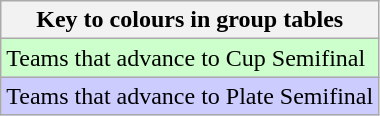<table class="wikitable" style="text-align: center;">
<tr>
<th colspan=2>Key to colours in group tables</th>
</tr>
<tr bgcolor=ccffcc>
<td align=left>Teams that advance to Cup Semifinal</td>
</tr>
<tr bgcolor=ccccff>
<td align=left>Teams that advance to Plate Semifinal</td>
</tr>
</table>
